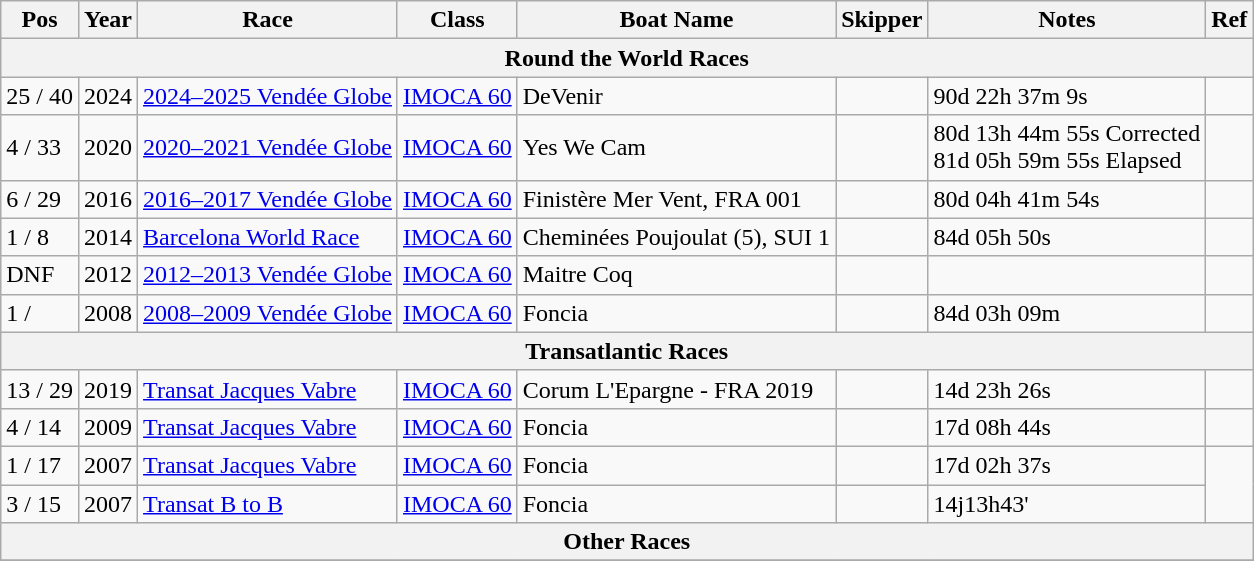<table class="wikitable sortable">
<tr>
<th>Pos</th>
<th>Year</th>
<th>Race</th>
<th>Class</th>
<th>Boat Name</th>
<th>Skipper</th>
<th>Notes</th>
<th>Ref</th>
</tr>
<tr>
<th colspan = 8><strong>Round the World Races</strong></th>
</tr>
<tr>
<td>25 / 40</td>
<td>2024</td>
<td><a href='#'>2024–2025 Vendée Globe</a></td>
<td><a href='#'>IMOCA 60</a></td>
<td>DeVenir</td>
<td></td>
<td>90d 22h 37m 9s</td>
<td></td>
</tr>
<tr>
<td>4 / 33</td>
<td>2020</td>
<td><a href='#'>2020–2021 Vendée Globe</a></td>
<td><a href='#'>IMOCA 60</a></td>
<td>Yes We Cam</td>
<td></td>
<td>80d 13h 44m 55s Corrected <br>81d 05h 59m 55s Elapsed</td>
<td></td>
</tr>
<tr>
<td>6 / 29</td>
<td>2016</td>
<td><a href='#'>2016–2017 Vendée Globe</a></td>
<td><a href='#'>IMOCA 60</a></td>
<td>Finistère Mer Vent, FRA 001</td>
<td></td>
<td>80d 04h 41m 54s</td>
<td></td>
</tr>
<tr>
<td>1 / 8</td>
<td>2014</td>
<td><a href='#'>Barcelona World Race</a></td>
<td><a href='#'>IMOCA 60</a></td>
<td>Cheminées Poujoulat (5), SUI 1</td>
<td> <br> </td>
<td>84d 05h 50s</td>
<td></td>
</tr>
<tr>
<td>DNF</td>
<td>2012</td>
<td><a href='#'>2012–2013 Vendée Globe</a></td>
<td><a href='#'>IMOCA 60</a></td>
<td>Maitre Coq</td>
<td></td>
<td></td>
<td></td>
</tr>
<tr>
<td>1 /</td>
<td>2008</td>
<td><a href='#'>2008–2009 Vendée Globe</a></td>
<td><a href='#'>IMOCA 60</a></td>
<td>Foncia</td>
<td></td>
<td>84d 03h 09m</td>
<td></td>
</tr>
<tr>
<th colspan = 8><strong>Transatlantic Races</strong></th>
</tr>
<tr>
<td>13 / 29</td>
<td>2019</td>
<td><a href='#'>Transat Jacques Vabre</a></td>
<td><a href='#'>IMOCA 60</a></td>
<td>Corum L'Epargne - FRA 2019</td>
<td> <br> </td>
<td>14d 23h 26s</td>
<td></td>
</tr>
<tr>
<td>4 / 14</td>
<td>2009</td>
<td><a href='#'>Transat Jacques Vabre</a></td>
<td><a href='#'>IMOCA 60</a></td>
<td>Foncia</td>
<td> <br> </td>
<td>17d 08h 44s</td>
<td></td>
</tr>
<tr>
<td>1 / 17</td>
<td>2007</td>
<td><a href='#'>Transat Jacques Vabre</a></td>
<td><a href='#'>IMOCA 60</a></td>
<td>Foncia</td>
<td> <br> </td>
<td>17d 02h 37s</td>
</tr>
<tr>
<td>3 / 15</td>
<td>2007</td>
<td><a href='#'>Transat B to B</a></td>
<td><a href='#'>IMOCA 60</a></td>
<td>Foncia</td>
<td></td>
<td>14j13h43'</td>
</tr>
<tr>
<th colspan = 8><strong>Other Races</strong></th>
</tr>
<tr>
</tr>
</table>
